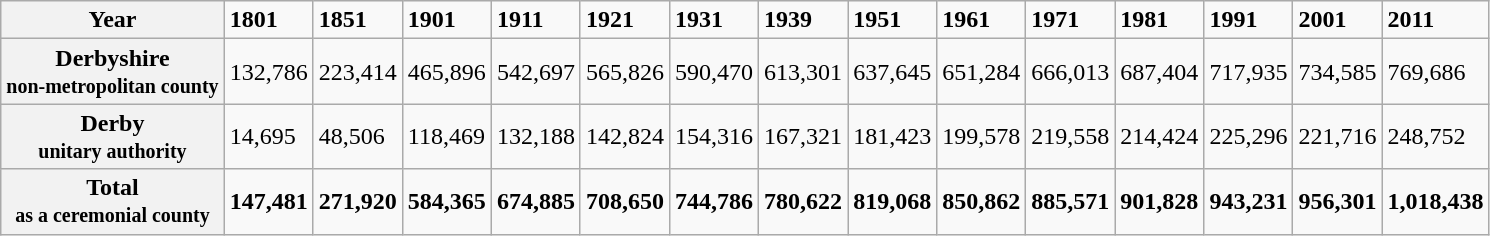<table class="wikitable" style="clear:both;">
<tr>
<th>Year</th>
<td><strong>1801</strong></td>
<td><strong>1851</strong></td>
<td><strong>1901</strong></td>
<td><strong>1911</strong></td>
<td><strong>1921</strong></td>
<td><strong>1931</strong></td>
<td><strong>1939</strong></td>
<td><strong>1951</strong></td>
<td><strong>1961</strong></td>
<td><strong>1971</strong></td>
<td><strong>1981</strong></td>
<td><strong>1991</strong></td>
<td><strong>2001</strong></td>
<td><strong>2011</strong></td>
</tr>
<tr>
<th>Derbyshire<br><small>non-metropolitan county</small></th>
<td>132,786</td>
<td>223,414</td>
<td>465,896</td>
<td>542,697</td>
<td>565,826</td>
<td>590,470</td>
<td>613,301</td>
<td>637,645</td>
<td>651,284</td>
<td>666,013</td>
<td>687,404</td>
<td>717,935</td>
<td>734,585</td>
<td>769,686</td>
</tr>
<tr>
<th>Derby<br><small>unitary authority</small></th>
<td>14,695</td>
<td>48,506</td>
<td>118,469</td>
<td>132,188</td>
<td>142,824</td>
<td>154,316</td>
<td>167,321</td>
<td>181,423</td>
<td>199,578</td>
<td>219,558</td>
<td>214,424</td>
<td>225,296</td>
<td>221,716</td>
<td>248,752</td>
</tr>
<tr>
<th>Total<br><small>as a ceremonial county</small></th>
<td><strong>147,481</strong></td>
<td><strong>271,920</strong></td>
<td><strong>584,365</strong></td>
<td><strong>674,885</strong></td>
<td><strong>708,650</strong></td>
<td><strong>744,786</strong></td>
<td><strong>780,622</strong></td>
<td><strong>819,068</strong></td>
<td><strong>850,862</strong></td>
<td><strong>885,571</strong></td>
<td><strong>901,828</strong></td>
<td><strong>943,231</strong></td>
<td><strong>956,301</strong></td>
<td><strong>1,018,438</strong></td>
</tr>
</table>
